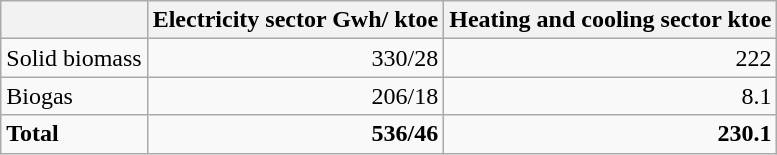<table class="wikitable" style="text-align: right">
<tr>
<th></th>
<th>Electricity  sector Gwh/ ktoe</th>
<th>Heating and cooling sector ktoe</th>
</tr>
<tr>
<td align="left">Solid biomass</td>
<td>330/28</td>
<td>222</td>
</tr>
<tr>
<td align="left">Biogas</td>
<td>206/18</td>
<td>8.1</td>
</tr>
<tr>
<td align="left"><strong>Total</strong></td>
<td><strong>536/46</strong></td>
<td><strong>230.1</strong></td>
</tr>
</table>
